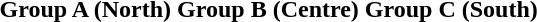<table>
<tr valign=top>
<th align="center">Group A (North)</th>
<th align="center">Group B (Centre)</th>
<th align="center">Group C (South)</th>
</tr>
<tr valign=top>
<td align="left"></td>
<td align="left"></td>
<td align="left"></td>
</tr>
</table>
